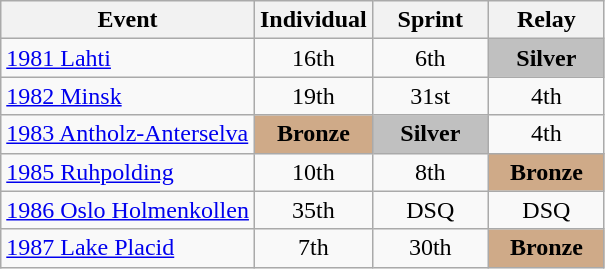<table class="wikitable" style="text-align: center;">
<tr ">
<th>Event</th>
<th style="width:70px;">Individual</th>
<th style="width:70px;">Sprint</th>
<th style="width:70px;">Relay</th>
</tr>
<tr>
<td align=left> <a href='#'>1981 Lahti</a></td>
<td>16th</td>
<td>6th</td>
<td style="background:silver;"><strong>Silver</strong></td>
</tr>
<tr>
<td align=left> <a href='#'>1982 Minsk</a></td>
<td>19th</td>
<td>31st</td>
<td>4th</td>
</tr>
<tr>
<td align=left> <a href='#'>1983 Antholz-Anterselva</a></td>
<td style="background:#cfaa88;"><strong>Bronze</strong></td>
<td style="background:silver;"><strong>Silver</strong></td>
<td>4th</td>
</tr>
<tr>
<td align=left> <a href='#'>1985 Ruhpolding</a></td>
<td>10th</td>
<td>8th</td>
<td style="background:#cfaa88;"><strong>Bronze</strong></td>
</tr>
<tr>
<td align=left> <a href='#'>1986 Oslo Holmenkollen</a></td>
<td>35th</td>
<td>DSQ</td>
<td>DSQ</td>
</tr>
<tr>
<td align=left> <a href='#'>1987 Lake Placid</a></td>
<td>7th</td>
<td>30th</td>
<td style="background:#cfaa88;"><strong>Bronze</strong></td>
</tr>
</table>
